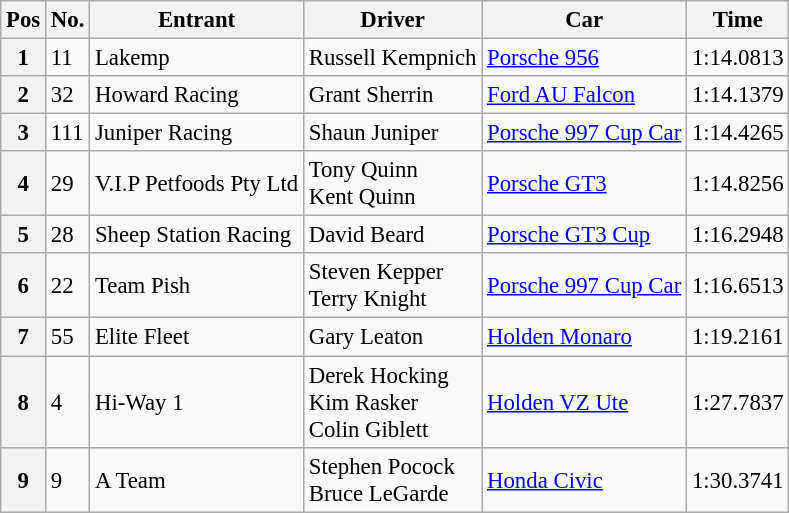<table class="wikitable" style="font-size: 95%">
<tr>
<th>Pos</th>
<th>No.</th>
<th>Entrant</th>
<th>Driver</th>
<th>Car</th>
<th>Time</th>
</tr>
<tr>
<th>1</th>
<td>11</td>
<td>Lakemp</td>
<td>Russell Kempnich</td>
<td><a href='#'>Porsche 956</a></td>
<td>1:14.0813</td>
</tr>
<tr>
<th>2</th>
<td>32</td>
<td>Howard Racing</td>
<td>Grant Sherrin</td>
<td><a href='#'>Ford AU Falcon</a></td>
<td>1:14.1379</td>
</tr>
<tr>
<th>3</th>
<td>111</td>
<td>Juniper Racing</td>
<td>Shaun Juniper</td>
<td><a href='#'>Porsche 997 Cup Car</a></td>
<td>1:14.4265</td>
</tr>
<tr>
<th>4</th>
<td>29</td>
<td>V.I.P Petfoods Pty Ltd</td>
<td>Tony Quinn<br>Kent Quinn</td>
<td><a href='#'>Porsche GT3</a></td>
<td>1:14.8256</td>
</tr>
<tr>
<th>5</th>
<td>28</td>
<td>Sheep Station Racing</td>
<td>David Beard</td>
<td><a href='#'>Porsche GT3 Cup</a></td>
<td>1:16.2948</td>
</tr>
<tr>
<th>6</th>
<td>22</td>
<td>Team Pish</td>
<td>Steven Kepper<br>Terry Knight</td>
<td><a href='#'>Porsche 997 Cup Car</a></td>
<td>1:16.6513</td>
</tr>
<tr>
<th>7</th>
<td>55</td>
<td>Elite Fleet</td>
<td>Gary Leaton</td>
<td><a href='#'>Holden Monaro</a></td>
<td>1:19.2161</td>
</tr>
<tr>
<th>8</th>
<td>4</td>
<td>Hi-Way 1</td>
<td>Derek Hocking<br>Kim Rasker<br>Colin Giblett</td>
<td><a href='#'>Holden VZ Ute</a></td>
<td>1:27.7837</td>
</tr>
<tr>
<th>9</th>
<td>9</td>
<td>A Team</td>
<td>Stephen Pocock<br>Bruce LeGarde</td>
<td><a href='#'>Honda Civic</a></td>
<td>1:30.3741</td>
</tr>
</table>
